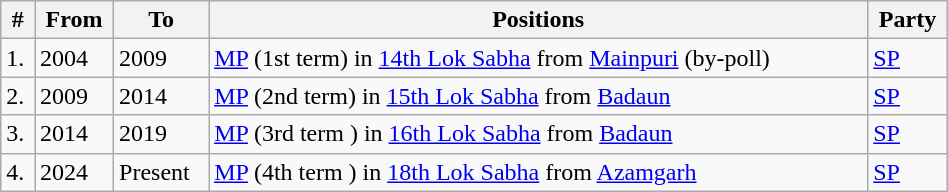<table class="wikitable sortable" width=50%>
<tr>
<th>#</th>
<th>From</th>
<th>To</th>
<th>Positions</th>
<th>Party</th>
</tr>
<tr>
<td>1.</td>
<td>2004</td>
<td>2009</td>
<td><a href='#'>MP</a> (1st term) in <a href='#'>14th Lok Sabha</a> from <a href='#'>Mainpuri</a> (by-poll)</td>
<td><a href='#'>SP</a></td>
</tr>
<tr>
<td>2.</td>
<td>2009</td>
<td>2014</td>
<td><a href='#'>MP</a> (2nd term) in <a href='#'>15th Lok Sabha</a> from <a href='#'>Badaun</a></td>
<td><a href='#'>SP</a></td>
</tr>
<tr>
<td>3.</td>
<td>2014</td>
<td>2019</td>
<td><a href='#'>MP</a> (3rd term ) in <a href='#'>16th Lok Sabha</a> from <a href='#'>Badaun</a></td>
<td><a href='#'>SP</a></td>
</tr>
<tr>
<td>4.</td>
<td>2024</td>
<td>Present</td>
<td><a href='#'>MP</a> (4th term ) in <a href='#'>18th Lok Sabha</a> from <a href='#'>Azamgarh</a></td>
<td><a href='#'>SP</a></td>
</tr>
</table>
